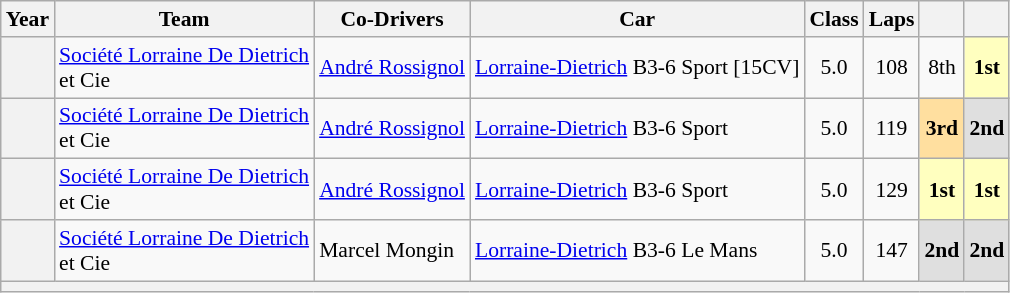<table class="wikitable" style="text-align:center; font-size:90%">
<tr>
<th>Year</th>
<th>Team</th>
<th>Co-Drivers</th>
<th>Car</th>
<th>Class</th>
<th>Laps</th>
<th></th>
<th></th>
</tr>
<tr>
<th></th>
<td align=left> <a href='#'>Société Lorraine De Dietrich</a><br> et Cie</td>
<td align=left> <a href='#'>André Rossignol</a></td>
<td align=left><a href='#'>Lorraine-Dietrich</a> B3-6 Sport [15CV]</td>
<td>5.0</td>
<td>108</td>
<td>8th</td>
<td style="background:#ffffbf;"><strong>1st</strong></td>
</tr>
<tr>
<th></th>
<td align=left> <a href='#'>Société Lorraine De Dietrich</a><br> et Cie</td>
<td align=left> <a href='#'>André Rossignol</a></td>
<td align=left><a href='#'>Lorraine-Dietrich</a> B3-6 Sport</td>
<td>5.0</td>
<td>119</td>
<td style="background:#ffdf9f;"><strong>3rd</strong></td>
<td style="background:#dfdfdf;"><strong>2nd</strong></td>
</tr>
<tr>
<th></th>
<td align=left> <a href='#'>Société Lorraine De Dietrich</a><br>et Cie</td>
<td align=left> <a href='#'>André Rossignol</a></td>
<td align=left><a href='#'>Lorraine-Dietrich</a> B3-6 Sport</td>
<td>5.0</td>
<td>129</td>
<td style="background:#ffffbf;"><strong>1st</strong></td>
<td style="background:#ffffbf;"><strong>1st</strong></td>
</tr>
<tr>
<th></th>
<td align=left> <a href='#'>Société Lorraine De Dietrich</a><br> et Cie</td>
<td align=left> Marcel Mongin</td>
<td align=left><a href='#'>Lorraine-Dietrich</a> B3-6 Le Mans</td>
<td>5.0</td>
<td>147</td>
<td style="background:#dfdfdf;"><strong>2nd</strong></td>
<td style="background:#dfdfdf;"><strong>2nd</strong></td>
</tr>
<tr>
<th colspan="8"></th>
</tr>
</table>
